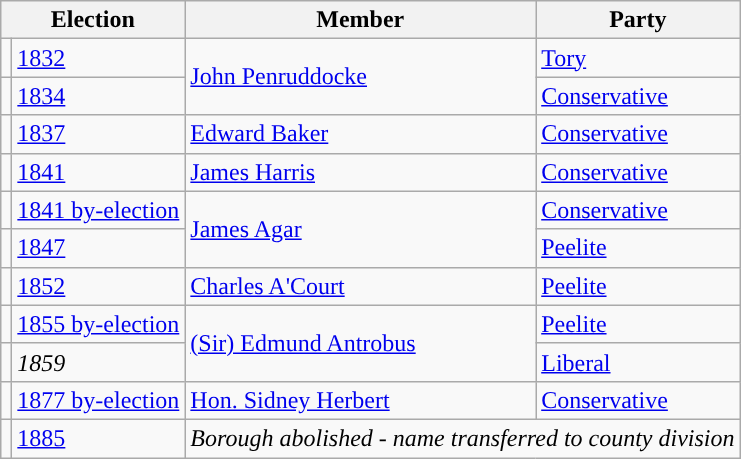<table class="wikitable">
<tr>
<th colspan="2">Election</th>
<th>Member</th>
<th>Party</th>
</tr>
<tr>
<td style="color:inherit;background-color: "></td>
<td><a href='#'>1832</a></td>
<td rowspan="2"><a href='#'>John Penruddocke</a></td>
<td><a href='#'>Tory</a></td>
</tr>
<tr>
<td style="color:inherit;background-color: "></td>
<td><a href='#'>1834</a></td>
<td><a href='#'>Conservative</a></td>
</tr>
<tr>
<td style="color:inherit;background-color: "></td>
<td><a href='#'>1837</a></td>
<td><a href='#'>Edward Baker</a></td>
<td><a href='#'>Conservative</a></td>
</tr>
<tr>
<td style="color:inherit;background-color: "></td>
<td><a href='#'>1841</a></td>
<td><a href='#'>James Harris</a></td>
<td><a href='#'>Conservative</a></td>
</tr>
<tr>
<td style="color:inherit;background-color: "></td>
<td><a href='#'>1841 by-election</a></td>
<td rowspan="2"><a href='#'>James Agar</a></td>
<td><a href='#'>Conservative</a></td>
</tr>
<tr>
<td style="color:inherit;background-color: "></td>
<td><a href='#'>1847</a></td>
<td><a href='#'>Peelite</a></td>
</tr>
<tr>
<td style="color:inherit;background-color: "></td>
<td><a href='#'>1852</a></td>
<td><a href='#'>Charles A'Court</a></td>
<td><a href='#'>Peelite</a></td>
</tr>
<tr>
<td style="color:inherit;background-color: "></td>
<td><a href='#'>1855 by-election</a></td>
<td rowspan="2"><a href='#'>(Sir) Edmund Antrobus</a></td>
<td><a href='#'>Peelite</a></td>
</tr>
<tr>
<td style="color:inherit;background-color: "></td>
<td><em>1859</em></td>
<td><a href='#'>Liberal</a></td>
</tr>
<tr>
<td style="color:inherit;background-color: "></td>
<td><a href='#'>1877 by-election</a></td>
<td><a href='#'>Hon. Sidney Herbert</a></td>
<td><a href='#'>Conservative</a></td>
</tr>
<tr>
<td></td>
<td><a href='#'>1885</a></td>
<td colspan="2"><em>Borough abolished - name transferred to county division</em></td>
</tr>
</table>
